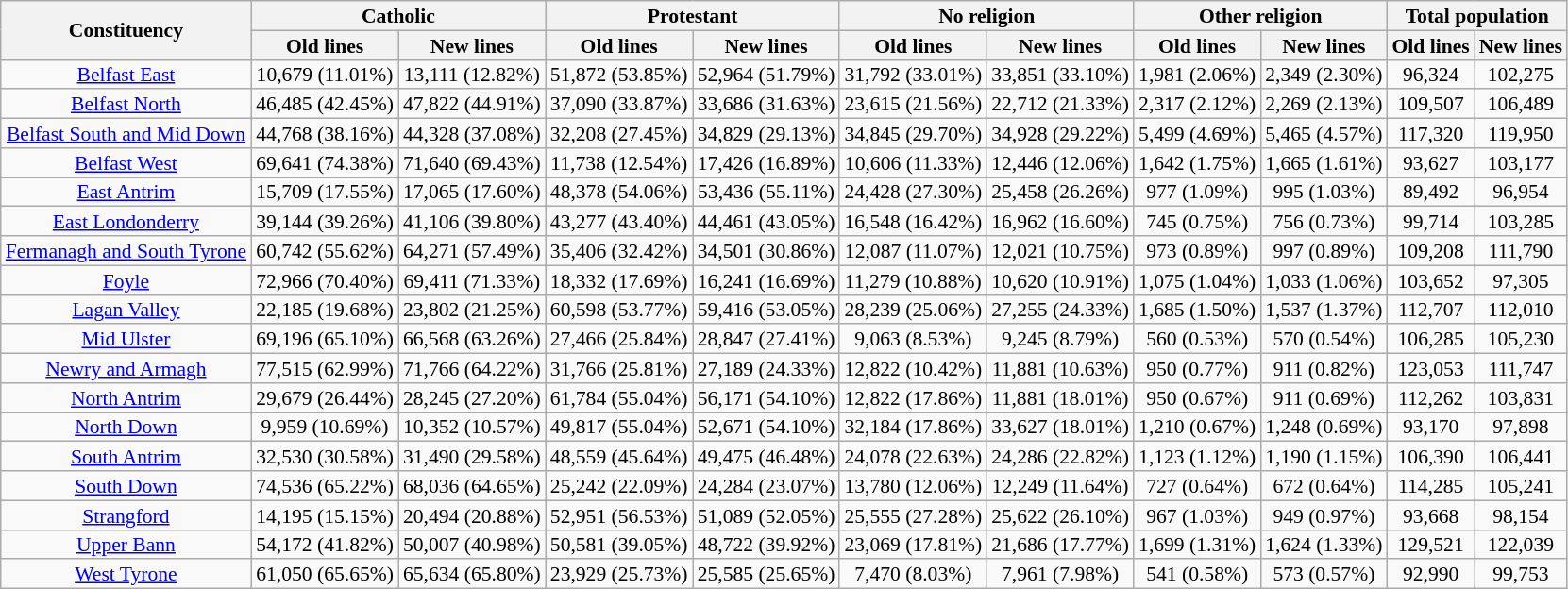<table class="wikitable sortable mw-collapsible mw-collapsed collapsible" style="text-align:center;font-size:90%;line-height:14px;">
<tr>
<th rowspan=2>Constituency</th>
<th colspan=2>Catholic</th>
<th colspan=2>Protestant</th>
<th colspan=2>No religion</th>
<th colspan=2>Other religion</th>
<th colspan=2>Total population</th>
</tr>
<tr>
<th>Old lines</th>
<th>New lines</th>
<th>Old lines</th>
<th>New lines</th>
<th>Old lines</th>
<th>New lines</th>
<th>Old lines</th>
<th>New lines</th>
<th>Old lines</th>
<th>New lines</th>
</tr>
<tr>
<td><a href='#'>Belfast East</a></td>
<td>10,679 (11.01%)</td>
<td>13,111 (12.82%)</td>
<td>51,872 (53.85%)</td>
<td>52,964 (51.79%)</td>
<td>31,792 (33.01%)</td>
<td>33,851 (33.10%)</td>
<td>1,981 (2.06%)</td>
<td>2,349 (2.30%)</td>
<td>96,324</td>
<td>102,275</td>
</tr>
<tr>
<td><a href='#'>Belfast North</a></td>
<td>46,485 (42.45%)</td>
<td>47,822 (44.91%)</td>
<td>37,090 (33.87%)</td>
<td>33,686 (31.63%)</td>
<td>23,615 (21.56%)</td>
<td>22,712 (21.33%)</td>
<td>2,317 (2.12%)</td>
<td>2,269 (2.13%)</td>
<td>109,507</td>
<td>106,489</td>
</tr>
<tr>
<td><a href='#'>Belfast South and Mid Down</a></td>
<td>44,768 (38.16%)</td>
<td>44,328 (37.08%)</td>
<td>32,208 (27.45%)</td>
<td>34,829 (29.13%)</td>
<td>34,845 (29.70%)</td>
<td>34,928 (29.22%)</td>
<td>5,499 (4.69%)</td>
<td>5,465 (4.57%)</td>
<td>117,320</td>
<td>119,950</td>
</tr>
<tr>
<td><a href='#'>Belfast West</a></td>
<td>69,641 (74.38%)</td>
<td>71,640 (69.43%)</td>
<td>11,738 (12.54%)</td>
<td>17,426 (16.89%)</td>
<td>10,606 (11.33%)</td>
<td>12,446 (12.06%)</td>
<td>1,642 (1.75%)</td>
<td>1,665 (1.61%)</td>
<td>93,627</td>
<td>103,177</td>
</tr>
<tr>
<td><a href='#'>East Antrim</a></td>
<td>15,709 (17.55%)</td>
<td>17,065 (17.60%)</td>
<td>48,378 (54.06%)</td>
<td>53,436 (55.11%)</td>
<td>24,428 (27.30%)</td>
<td>25,458 (26.26%)</td>
<td>977 (1.09%)</td>
<td>995 (1.03%)</td>
<td>89,492</td>
<td>96,954</td>
</tr>
<tr>
<td><a href='#'>East Londonderry</a></td>
<td>39,144 (39.26%)</td>
<td>41,106 (39.80%)</td>
<td>43,277 (43.40%)</td>
<td>44,461 (43.05%)</td>
<td>16,548 (16.42%)</td>
<td>16,962 (16.60%)</td>
<td>745 (0.75%)</td>
<td>756 (0.73%)</td>
<td>99,714</td>
<td>103,285</td>
</tr>
<tr>
<td><a href='#'>Fermanagh and South Tyrone</a></td>
<td>60,742 (55.62%)</td>
<td>64,271 (57.49%)</td>
<td>35,406 (32.42%)</td>
<td>34,501 (30.86%)</td>
<td>12,087 (11.07%)</td>
<td>12,021 (10.75%)</td>
<td>973 (0.89%)</td>
<td>997 (0.89%)</td>
<td>109,208</td>
<td>111,790</td>
</tr>
<tr>
<td><a href='#'>Foyle</a></td>
<td>72,966 (70.40%)</td>
<td>69,411 (71.33%)</td>
<td>18,332 (17.69%)</td>
<td>16,241 (16.69%)</td>
<td>11,279 (10.88%)</td>
<td>10,620 (10.91%)</td>
<td>1,075 (1.04%)</td>
<td>1,033 (1.06%)</td>
<td>103,652</td>
<td>97,305</td>
</tr>
<tr>
<td><a href='#'>Lagan Valley</a></td>
<td>22,185 (19.68%)</td>
<td>23,802 (21.25%)</td>
<td>60,598 (53.77%)</td>
<td>59,416 (53.05%)</td>
<td>28,239 (25.06%)</td>
<td>27,255 (24.33%)</td>
<td>1,685 (1.50%)</td>
<td>1,537 (1.37%)</td>
<td>112,707</td>
<td>112,010</td>
</tr>
<tr>
<td><a href='#'>Mid Ulster</a></td>
<td>69,196 (65.10%)</td>
<td>66,568 (63.26%)</td>
<td>27,466 (25.84%)</td>
<td>28,847 (27.41%)</td>
<td>9,063 (8.53%)</td>
<td>9,245 (8.79%)</td>
<td>560 (0.53%)</td>
<td>570 (0.54%)</td>
<td>106,285</td>
<td>105,230</td>
</tr>
<tr>
<td><a href='#'>Newry and Armagh</a></td>
<td>77,515 (62.99%)</td>
<td>71,766 (64.22%)</td>
<td>31,766 (25.81%)</td>
<td>27,189 (24.33%)</td>
<td>12,822 (10.42%)</td>
<td>11,881 (10.63%)</td>
<td>950 (0.77%)</td>
<td>911 (0.82%)</td>
<td>123,053</td>
<td>111,747</td>
</tr>
<tr>
<td><a href='#'>North Antrim</a></td>
<td>29,679 (26.44%)</td>
<td>28,245 (27.20%)</td>
<td>61,784 (55.04%)</td>
<td>56,171 (54.10%)</td>
<td>12,822 (17.86%)</td>
<td>11,881 (18.01%)</td>
<td>950 (0.67%)</td>
<td>911 (0.69%)</td>
<td>112,262</td>
<td>103,831</td>
</tr>
<tr>
<td><a href='#'>North Down</a></td>
<td>9,959 (10.69%)</td>
<td>10,352 (10.57%)</td>
<td>49,817 (55.04%)</td>
<td>52,671 (54.10%)</td>
<td>32,184 (17.86%)</td>
<td>33,627 (18.01%)</td>
<td>1,210 (0.67%)</td>
<td>1,248 (0.69%)</td>
<td>93,170</td>
<td>97,898</td>
</tr>
<tr>
<td><a href='#'>South Antrim</a></td>
<td>32,530 (30.58%)</td>
<td>31,490 (29.58%)</td>
<td>48,559 (45.64%)</td>
<td>49,475 (46.48%)</td>
<td>24,078 (22.63%)</td>
<td>24,286 (22.82%)</td>
<td>1,123 (1.12%)</td>
<td>1,190 (1.15%)</td>
<td>106,390</td>
<td>106,441</td>
</tr>
<tr>
<td><a href='#'>South Down</a></td>
<td>74,536 (65.22%)</td>
<td>68,036 (64.65%)</td>
<td>25,242 (22.09%)</td>
<td>24,284 (23.07%)</td>
<td>13,780 (12.06%)</td>
<td>12,249 (11.64%)</td>
<td>727 (0.64%)</td>
<td>672 (0.64%)</td>
<td>114,285</td>
<td>105,241</td>
</tr>
<tr>
<td><a href='#'>Strangford</a></td>
<td>14,195 (15.15%)</td>
<td>20,494 (20.88%)</td>
<td>52,951 (56.53%)</td>
<td>51,089 (52.05%)</td>
<td>25,555 (27.28%)</td>
<td>25,622 (26.10%)</td>
<td>967 (1.03%)</td>
<td>949 (0.97%)</td>
<td>93,668</td>
<td>98,154</td>
</tr>
<tr>
<td><a href='#'>Upper Bann</a></td>
<td>54,172 (41.82%)</td>
<td>50,007 (40.98%)</td>
<td>50,581 (39.05%)</td>
<td>48,722 (39.92%)</td>
<td>23,069 (17.81%)</td>
<td>21,686 (17.77%)</td>
<td>1,699 (1.31%)</td>
<td>1,624 (1.33%)</td>
<td>129,521</td>
<td>122,039</td>
</tr>
<tr>
<td><a href='#'>West Tyrone</a></td>
<td>61,050 (65.65%)</td>
<td>65,634 (65.80%)</td>
<td>23,929 (25.73%)</td>
<td>25,585 (25.65%)</td>
<td>7,470 (8.03%)</td>
<td>7,961 (7.98%)</td>
<td>541 (0.58%)</td>
<td>573 (0.57%)</td>
<td>92,990</td>
<td>99,753</td>
</tr>
</table>
